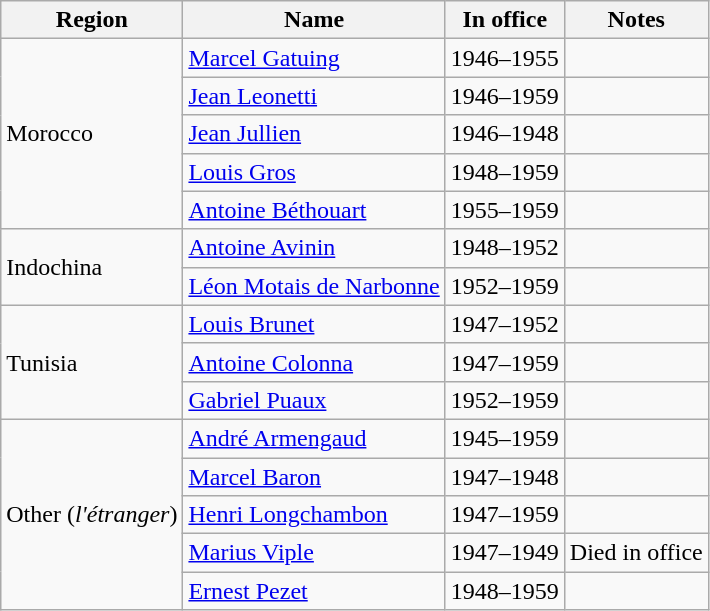<table class="wikitable sortable">
<tr>
<th>Region</th>
<th>Name</th>
<th>In office</th>
<th>Notes</th>
</tr>
<tr>
<td rowspan=5>Morocco</td>
<td><a href='#'>Marcel Gatuing</a></td>
<td>1946–1955</td>
<td></td>
</tr>
<tr>
<td><a href='#'>Jean Leonetti</a></td>
<td>1946–1959</td>
<td></td>
</tr>
<tr>
<td><a href='#'>Jean Jullien</a></td>
<td>1946–1948</td>
<td></td>
</tr>
<tr>
<td><a href='#'>Louis Gros</a></td>
<td>1948–1959</td>
<td></td>
</tr>
<tr>
<td><a href='#'>Antoine Béthouart</a></td>
<td>1955–1959</td>
<td></td>
</tr>
<tr>
<td rowspan=2>Indochina</td>
<td><a href='#'>Antoine Avinin</a></td>
<td>1948–1952</td>
<td></td>
</tr>
<tr>
<td><a href='#'>Léon Motais de Narbonne</a></td>
<td>1952–1959</td>
<td></td>
</tr>
<tr>
<td rowspan=3>Tunisia</td>
<td><a href='#'>Louis Brunet</a></td>
<td>1947–1952</td>
<td></td>
</tr>
<tr>
<td><a href='#'>Antoine Colonna</a></td>
<td>1947–1959</td>
<td></td>
</tr>
<tr>
<td><a href='#'>Gabriel Puaux</a></td>
<td>1952–1959</td>
<td></td>
</tr>
<tr>
<td rowspan=5>Other (<em>l'étranger</em>)</td>
<td><a href='#'>André Armengaud</a></td>
<td>1945–1959</td>
<td></td>
</tr>
<tr>
<td><a href='#'>Marcel Baron</a></td>
<td>1947–1948</td>
<td></td>
</tr>
<tr>
<td><a href='#'>Henri Longchambon</a></td>
<td>1947–1959</td>
<td></td>
</tr>
<tr>
<td><a href='#'>Marius Viple</a></td>
<td>1947–1949</td>
<td>Died in office</td>
</tr>
<tr>
<td><a href='#'>Ernest Pezet</a></td>
<td>1948–1959</td>
<td></td>
</tr>
</table>
